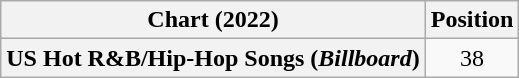<table class="wikitable plainrowheaders" style="text-align:center">
<tr>
<th scope="col">Chart (2022)</th>
<th scope="col">Position</th>
</tr>
<tr>
<th scope="row">US Hot R&B/Hip-Hop Songs (<em>Billboard</em>)</th>
<td>38</td>
</tr>
</table>
